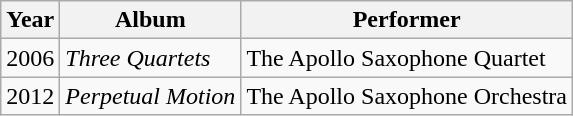<table class="wikitable sortable">
<tr>
<th>Year</th>
<th>Album</th>
<th>Performer</th>
</tr>
<tr>
<td>2006</td>
<td><em>Three Quartets</em></td>
<td>The Apollo Saxophone Quartet</td>
</tr>
<tr>
<td>2012</td>
<td><em>Perpetual Motion</em></td>
<td>The Apollo Saxophone Orchestra</td>
</tr>
</table>
